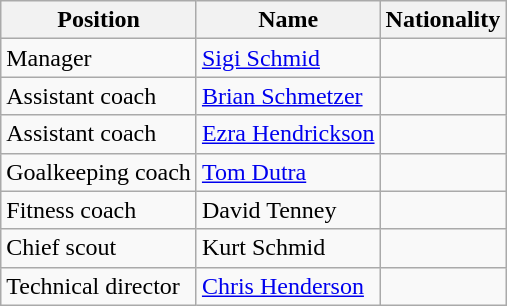<table class="wikitable">
<tr>
<th>Position</th>
<th>Name</th>
<th>Nationality</th>
</tr>
<tr>
<td>Manager</td>
<td><a href='#'>Sigi Schmid</a></td>
<td></td>
</tr>
<tr>
<td>Assistant coach</td>
<td><a href='#'>Brian Schmetzer</a></td>
<td></td>
</tr>
<tr>
<td>Assistant coach</td>
<td><a href='#'>Ezra Hendrickson</a></td>
<td></td>
</tr>
<tr>
<td>Goalkeeping coach</td>
<td><a href='#'>Tom Dutra</a></td>
<td></td>
</tr>
<tr>
<td>Fitness coach</td>
<td>David Tenney</td>
<td></td>
</tr>
<tr>
<td>Chief scout</td>
<td>Kurt Schmid</td>
<td></td>
</tr>
<tr>
<td>Technical director</td>
<td><a href='#'>Chris Henderson</a></td>
<td></td>
</tr>
</table>
